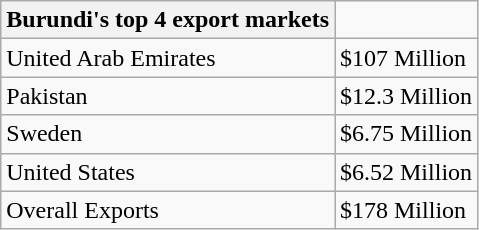<table class="wikitable">
<tr>
<th>Burundi's top 4 export markets</th>
</tr>
<tr>
<td>United Arab Emirates</td>
<td>$107 Million</td>
</tr>
<tr>
<td>Pakistan</td>
<td>$12.3 Million</td>
</tr>
<tr>
<td>Sweden</td>
<td>$6.75 Million</td>
</tr>
<tr>
<td>United States</td>
<td>$6.52 Million</td>
</tr>
<tr>
<td>Overall Exports</td>
<td>$178 Million</td>
</tr>
</table>
